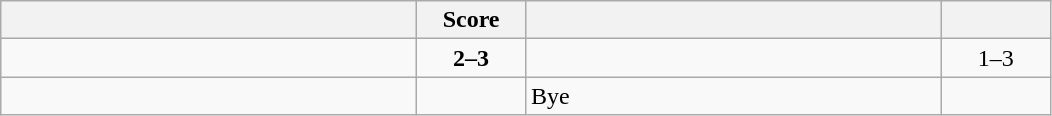<table class="wikitable" style="text-align: center; ">
<tr>
<th align="right" width="270"></th>
<th width="65">Score</th>
<th align="left" width="270"></th>
<th width="65"></th>
</tr>
<tr>
<td align="left"></td>
<td><strong>2–3</strong></td>
<td align="left"><strong></strong></td>
<td>1–3 <strong></strong></td>
</tr>
<tr>
<td align="left"><strong></strong></td>
<td></td>
<td align="left">Bye</td>
<td></td>
</tr>
</table>
